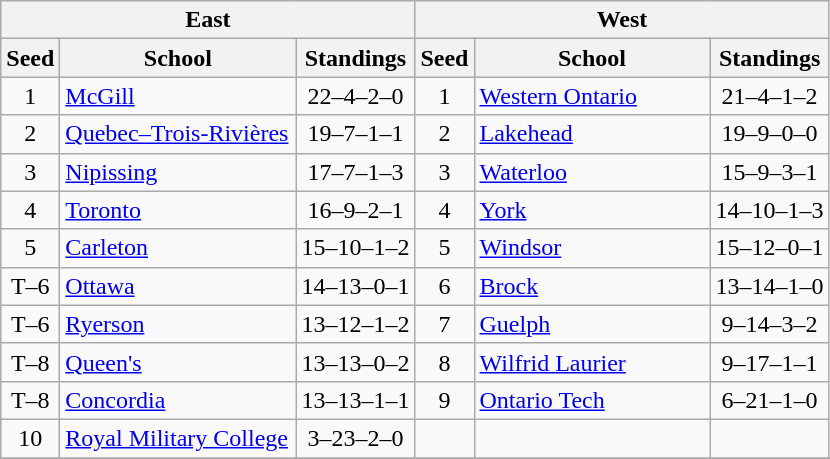<table class="wikitable">
<tr>
<th colspan=3>East</th>
<th colspan=3>West</th>
</tr>
<tr>
<th>Seed</th>
<th style="width:150px">School</th>
<th>Standings</th>
<th>Seed</th>
<th style="width:150px">School</th>
<th>Standings</th>
</tr>
<tr>
<td align=center>1</td>
<td><a href='#'>McGill</a></td>
<td align=center>22–4–2–0</td>
<td align=center>1</td>
<td><a href='#'>Western Ontario</a></td>
<td align=center>21–4–1–2</td>
</tr>
<tr>
<td align=center>2</td>
<td><a href='#'>Quebec–Trois-Rivières</a></td>
<td align=center>19–7–1–1</td>
<td align=center>2</td>
<td><a href='#'>Lakehead</a></td>
<td align=center>19–9–0–0</td>
</tr>
<tr>
<td align=center>3</td>
<td><a href='#'>Nipissing</a></td>
<td align=center>17–7–1–3</td>
<td align=center>3</td>
<td><a href='#'>Waterloo</a></td>
<td align=center>15–9–3–1</td>
</tr>
<tr>
<td align=center>4</td>
<td><a href='#'>Toronto</a></td>
<td align=center>16–9–2–1</td>
<td align=center>4</td>
<td><a href='#'>York</a></td>
<td align=center>14–10–1–3</td>
</tr>
<tr>
<td align=center>5</td>
<td><a href='#'>Carleton</a></td>
<td align=center>15–10–1–2</td>
<td align=center>5</td>
<td><a href='#'>Windsor</a></td>
<td align=center>15–12–0–1</td>
</tr>
<tr>
<td align=center>T–6</td>
<td><a href='#'>Ottawa</a></td>
<td align=center>14–13–0–1</td>
<td align=center>6</td>
<td><a href='#'>Brock</a></td>
<td align=center>13–14–1–0</td>
</tr>
<tr>
<td align=center>T–6</td>
<td><a href='#'>Ryerson</a></td>
<td align=center>13–12–1–2</td>
<td align=center>7</td>
<td><a href='#'>Guelph</a></td>
<td align=center>9–14–3–2</td>
</tr>
<tr>
<td align=center>T–8</td>
<td><a href='#'>Queen's</a></td>
<td align=center>13–13–0–2</td>
<td align=center>8</td>
<td><a href='#'>Wilfrid Laurier</a></td>
<td align=center>9–17–1–1</td>
</tr>
<tr>
<td align=center>T–8</td>
<td><a href='#'>Concordia</a></td>
<td align=center>13–13–1–1</td>
<td align=center>9</td>
<td><a href='#'>Ontario Tech</a></td>
<td align=center>6–21–1–0</td>
</tr>
<tr>
<td align=center>10</td>
<td><a href='#'>Royal Military College</a></td>
<td align=center>3–23–2–0</td>
<td></td>
<td></td>
<td></td>
</tr>
<tr>
</tr>
</table>
